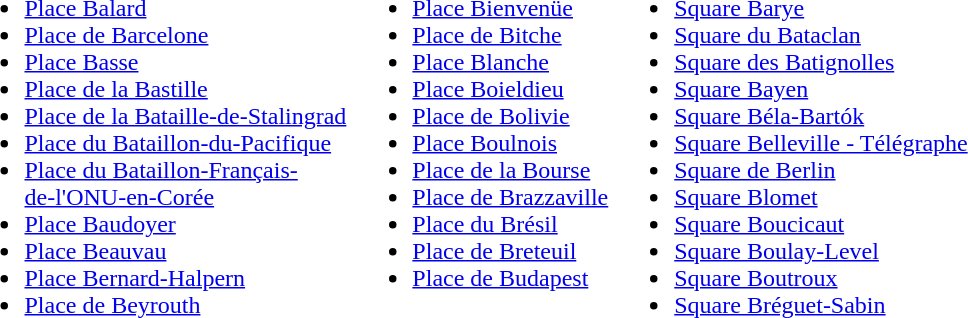<table>
<tr>
<td valign="top"><br><ul><li><a href='#'>Place Balard</a></li><li><a href='#'>Place de Barcelone</a></li><li><a href='#'>Place Basse</a></li><li><a href='#'>Place de la Bastille</a></li><li><a href='#'>Place de la Bataille-de-Stalingrad</a></li><li><a href='#'>Place du Bataillon-du-Pacifique</a></li><li><a href='#'>Place du Bataillon-Français-<br>de-l'ONU-en-Corée</a></li><li><a href='#'>Place Baudoyer</a></li><li><a href='#'>Place Beauvau</a></li><li><a href='#'>Place Bernard-Halpern</a></li><li><a href='#'>Place de Beyrouth</a></li></ul></td>
<td valign="top"><br><ul><li><a href='#'>Place Bienvenüe</a></li><li><a href='#'>Place de Bitche</a></li><li><a href='#'>Place Blanche</a></li><li><a href='#'>Place Boieldieu</a></li><li><a href='#'>Place de Bolivie</a></li><li><a href='#'>Place Boulnois</a></li><li><a href='#'>Place de la Bourse</a></li><li><a href='#'>Place de Brazzaville</a></li><li><a href='#'>Place du Brésil</a></li><li><a href='#'>Place de Breteuil</a></li><li><a href='#'>Place de Budapest</a></li></ul></td>
<td valign="top"><br><ul><li><a href='#'>Square Barye</a></li><li><a href='#'>Square du Bataclan</a></li><li><a href='#'>Square des Batignolles</a></li><li><a href='#'>Square Bayen</a></li><li><a href='#'>Square Béla-Bartók</a></li><li><a href='#'>Square Belleville - Télégraphe</a></li><li><a href='#'>Square de Berlin</a></li><li><a href='#'>Square Blomet</a></li><li><a href='#'>Square Boucicaut</a></li><li><a href='#'>Square Boulay-Level</a></li><li><a href='#'>Square Boutroux</a></li><li><a href='#'>Square Bréguet-Sabin</a></li></ul></td>
</tr>
</table>
